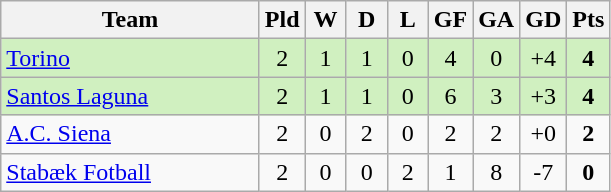<table class=wikitable style="text-align:center">
<tr>
<th width=165>Team</th>
<th width=20>Pld</th>
<th width=20>W</th>
<th width=20>D</th>
<th width=20>L</th>
<th width=20>GF</th>
<th width=20>GA</th>
<th width=20>GD</th>
<th width=20>Pts</th>
</tr>
<tr bgcolor=d0f0c0>
<td style="text-align:left"> <a href='#'>Torino</a></td>
<td>2</td>
<td>1</td>
<td>1</td>
<td>0</td>
<td>4</td>
<td>0</td>
<td>+4</td>
<td><strong>4</strong></td>
</tr>
<tr bgcolor=d0f0c0>
<td style="text-align:left"> <a href='#'>Santos Laguna</a></td>
<td>2</td>
<td>1</td>
<td>1</td>
<td>0</td>
<td>6</td>
<td>3</td>
<td>+3</td>
<td><strong>4</strong></td>
</tr>
<tr>
<td style="text-align:left"> <a href='#'>A.C. Siena</a></td>
<td>2</td>
<td>0</td>
<td>2</td>
<td>0</td>
<td>2</td>
<td>2</td>
<td>+0</td>
<td><strong>2</strong></td>
</tr>
<tr>
<td style="text-align:left"> <a href='#'>Stabæk Fotball</a></td>
<td>2</td>
<td>0</td>
<td>0</td>
<td>2</td>
<td>1</td>
<td>8</td>
<td>-7</td>
<td><strong>0</strong></td>
</tr>
</table>
